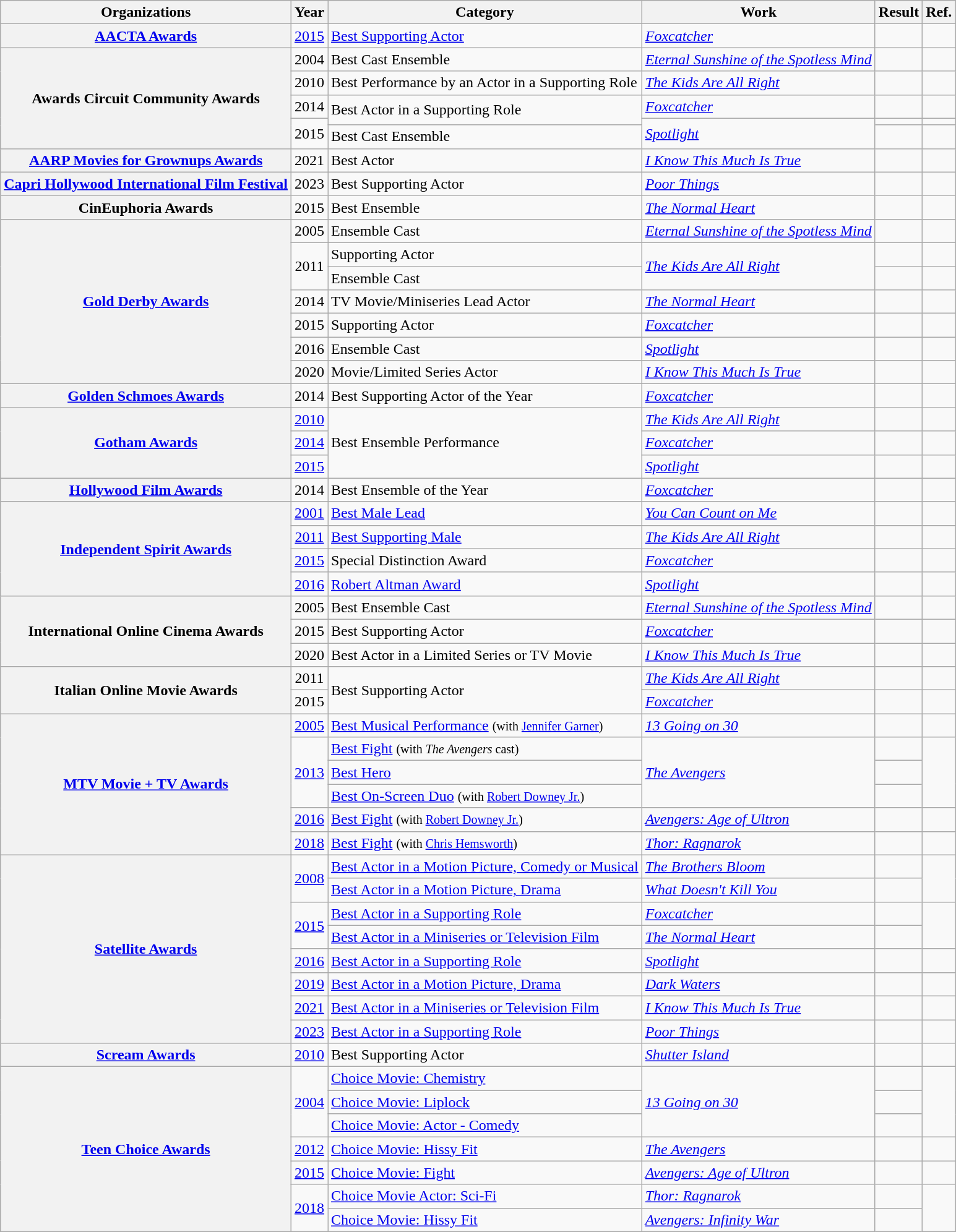<table class="wikitable sortable plainrowheaders">
<tr>
<th>Organizations</th>
<th>Year</th>
<th>Category</th>
<th>Work</th>
<th>Result</th>
<th class="unsortable">Ref.</th>
</tr>
<tr>
<th rowspan="1" scope="row"><a href='#'>AACTA Awards</a></th>
<td style="text-align:center;"><a href='#'>2015</a></td>
<td><a href='#'>Best Supporting Actor</a></td>
<td><em><a href='#'>Foxcatcher</a></em></td>
<td></td>
<td style="text-align:center;"></td>
</tr>
<tr>
<th rowspan="5" scope="row">Awards Circuit Community Awards</th>
<td style="text-align:center;">2004</td>
<td>Best Cast Ensemble</td>
<td><em><a href='#'>Eternal Sunshine of the Spotless Mind</a></em></td>
<td></td>
<td style="text-align:center;"></td>
</tr>
<tr>
<td style="text-align:center;">2010</td>
<td>Best Performance by an Actor in a Supporting Role</td>
<td><em><a href='#'>The Kids Are All Right</a></em></td>
<td></td>
<td style="text-align:center;"></td>
</tr>
<tr>
<td style="text-align:center;">2014</td>
<td rowspan="2">Best Actor in a Supporting Role</td>
<td><em><a href='#'>Foxcatcher</a></em></td>
<td></td>
<td style="text-align:center;"></td>
</tr>
<tr>
<td style="text-align:center;" rowspan="2">2015</td>
<td rowspan="2"><em><a href='#'>Spotlight</a></em></td>
<td></td>
<td style="text-align:center;"></td>
</tr>
<tr>
<td>Best Cast Ensemble</td>
<td></td>
<td></td>
</tr>
<tr>
<th rowspan="1" scope="row"><a href='#'>AARP Movies for Grownups Awards</a></th>
<td style="text-align:center;">2021</td>
<td>Best Actor</td>
<td><em><a href='#'>I Know This Much Is True</a></em></td>
<td></td>
<td style="text-align:center;"></td>
</tr>
<tr>
<th rowspan="1" scope="row"><a href='#'>Capri Hollywood International Film Festival</a></th>
<td style="text-align:center;">2023</td>
<td>Best Supporting Actor</td>
<td><em><a href='#'>Poor Things</a></em></td>
<td></td>
<td style="text-align:center;"></td>
</tr>
<tr>
<th rowspan="1" scope="row">CinEuphoria Awards</th>
<td style="text-align:center;">2015</td>
<td>Best Ensemble</td>
<td><em><a href='#'>The Normal Heart</a></em></td>
<td></td>
<td style="text-align:center;"></td>
</tr>
<tr>
<th rowspan="7" scope="row"><a href='#'>Gold Derby Awards</a></th>
<td style="text-align:center;">2005</td>
<td>Ensemble Cast</td>
<td><em><a href='#'>Eternal Sunshine of the Spotless Mind</a></em></td>
<td></td>
<td style="text-align:center;"></td>
</tr>
<tr>
<td style="text-align:center;" rowspan=2>2011</td>
<td>Supporting Actor</td>
<td rowspan=2><em><a href='#'>The Kids Are All Right</a></em></td>
<td></td>
<td style="text-align:center;"></td>
</tr>
<tr>
<td>Ensemble Cast</td>
<td></td>
<td style="text-align:center;"></td>
</tr>
<tr>
<td style="text-align:center;">2014</td>
<td>TV Movie/Miniseries Lead Actor</td>
<td><em><a href='#'>The Normal Heart</a></em></td>
<td></td>
<td style="text-align:center;"></td>
</tr>
<tr>
<td style="text-align:center;">2015</td>
<td>Supporting Actor</td>
<td><em><a href='#'>Foxcatcher</a></em></td>
<td></td>
<td style="text-align:center;"></td>
</tr>
<tr>
<td style="text-align:center;">2016</td>
<td>Ensemble Cast</td>
<td><em><a href='#'>Spotlight</a></em></td>
<td></td>
<td style="text-align:center;"></td>
</tr>
<tr>
<td style="text-align:center;">2020</td>
<td>Movie/Limited Series Actor</td>
<td><em><a href='#'>I Know This Much Is True</a></em></td>
<td></td>
<td style="text-align:center;"></td>
</tr>
<tr>
<th rowspan="1" scope="row"><a href='#'>Golden Schmoes Awards</a></th>
<td style="text-align:center;">2014</td>
<td>Best Supporting Actor of the Year</td>
<td><em><a href='#'>Foxcatcher</a></em></td>
<td></td>
<td style="text-align:center;"></td>
</tr>
<tr>
<th rowspan="3" scope="row"><a href='#'>Gotham Awards</a></th>
<td style="text-align:center;"><a href='#'>2010</a></td>
<td rowspan="3">Best Ensemble Performance</td>
<td><em><a href='#'>The Kids Are All Right</a></em></td>
<td></td>
<td style="text-align:center;"></td>
</tr>
<tr>
<td style="text-align:center;"><a href='#'>2014</a></td>
<td><em><a href='#'>Foxcatcher</a></em></td>
<td></td>
<td style="text-align:center;"></td>
</tr>
<tr>
<td style="text-align:center;"><a href='#'>2015</a></td>
<td><em><a href='#'>Spotlight</a></em></td>
<td></td>
<td style="text-align:center;"></td>
</tr>
<tr>
<th rowspan="1" scope="row"><a href='#'>Hollywood Film Awards</a></th>
<td style="text-align:center;">2014</td>
<td>Best Ensemble of the Year</td>
<td><em><a href='#'>Foxcatcher</a></em></td>
<td></td>
<td style="text-align:center;"></td>
</tr>
<tr>
<th rowspan="4" scope="row"><a href='#'>Independent Spirit Awards</a></th>
<td style="text-align:center;"><a href='#'>2001</a></td>
<td><a href='#'>Best Male Lead</a></td>
<td><em><a href='#'>You Can Count on Me</a></em></td>
<td></td>
<td style="text-align:center;"></td>
</tr>
<tr>
<td style="text-align:center;"><a href='#'>2011</a></td>
<td><a href='#'>Best Supporting Male</a></td>
<td><em><a href='#'>The Kids Are All Right</a></em></td>
<td></td>
<td style="text-align:center;"></td>
</tr>
<tr>
<td style="text-align:center;"><a href='#'>2015</a></td>
<td>Special Distinction Award</td>
<td><em><a href='#'>Foxcatcher</a></em></td>
<td></td>
<td style="text-align:center;"></td>
</tr>
<tr>
<td style="text-align:center;"><a href='#'>2016</a></td>
<td><a href='#'>Robert Altman Award</a></td>
<td><em><a href='#'>Spotlight</a></em></td>
<td></td>
<td style="text-align:center;"></td>
</tr>
<tr>
<th rowspan="3" scope="row">International Online Cinema Awards</th>
<td style="text-align:center;">2005</td>
<td>Best Ensemble Cast</td>
<td><em><a href='#'>Eternal Sunshine of the Spotless Mind</a></em></td>
<td></td>
<td style="text-align:center;"></td>
</tr>
<tr>
<td style="text-align:center;">2015</td>
<td>Best Supporting Actor</td>
<td><em><a href='#'>Foxcatcher</a></em></td>
<td></td>
<td style="text-align:center;"></td>
</tr>
<tr>
<td style="text-align:center;">2020</td>
<td>Best Actor in a Limited Series or TV Movie</td>
<td><em><a href='#'>I Know This Much Is True</a></em></td>
<td></td>
<td style="text-align:center;"></td>
</tr>
<tr>
<th rowspan="2" scope="row">Italian Online Movie Awards</th>
<td style="text-align:center;">2011</td>
<td rowspan="2">Best Supporting Actor</td>
<td><em><a href='#'>The Kids Are All Right</a></em></td>
<td></td>
<td style="text-align:center;"></td>
</tr>
<tr>
<td style="text-align:center;">2015</td>
<td><em><a href='#'>Foxcatcher</a></em></td>
<td></td>
<td style="text-align:center;"></td>
</tr>
<tr>
<th rowspan="6" scope="row"><a href='#'>MTV Movie + TV Awards</a></th>
<td style="text-align:center;"><a href='#'>2005</a></td>
<td><a href='#'>Best Musical Performance</a> <small>(with <a href='#'>Jennifer Garner</a>)</small></td>
<td><em><a href='#'>13 Going on 30</a></em></td>
<td></td>
<td></td>
</tr>
<tr>
<td style="text-align:center;" rowspan="3"><a href='#'>2013</a></td>
<td><a href='#'>Best Fight</a> <small>(with <em>The Avengers</em> cast)</small></td>
<td rowspan="3"><em><a href='#'>The Avengers</a></em></td>
<td></td>
<td style="text-align: center;" rowspan="3"></td>
</tr>
<tr>
<td><a href='#'>Best Hero</a></td>
<td></td>
</tr>
<tr>
<td><a href='#'>Best On-Screen Duo</a> <small>(with <a href='#'>Robert Downey Jr.</a>)</small></td>
<td></td>
</tr>
<tr>
<td style="text-align:center;"><a href='#'>2016</a></td>
<td><a href='#'>Best Fight</a>  <small>(with <a href='#'>Robert Downey Jr.</a>)</small></td>
<td><em><a href='#'>Avengers: Age of Ultron</a></em></td>
<td></td>
<td style="text-align: center;"></td>
</tr>
<tr>
<td style="text-align:center;"><a href='#'>2018</a></td>
<td><a href='#'>Best Fight</a>  <small>(with <a href='#'>Chris Hemsworth</a>)</small></td>
<td><em><a href='#'>Thor: Ragnarok</a></em></td>
<td></td>
<td style="text-align: center;"></td>
</tr>
<tr>
<th rowspan="8" scope="row"><a href='#'>Satellite Awards</a></th>
<td style="text-align:center;" rowspan="2"><a href='#'>2008</a></td>
<td><a href='#'>Best Actor in a Motion Picture, Comedy or Musical</a></td>
<td><em><a href='#'>The Brothers Bloom</a></em></td>
<td></td>
<td rowspan="2"></td>
</tr>
<tr>
<td><a href='#'>Best Actor in a Motion Picture, Drama</a></td>
<td><em><a href='#'>What Doesn't Kill You</a></em></td>
<td></td>
</tr>
<tr>
<td style="text-align:center;" rowspan="2"><a href='#'>2015</a></td>
<td><a href='#'>Best Actor in a Supporting Role</a></td>
<td><em><a href='#'>Foxcatcher</a></em></td>
<td></td>
<td style="text-align:center;", rowspan="2"></td>
</tr>
<tr>
<td><a href='#'>Best Actor in a Miniseries or Television Film</a></td>
<td><em><a href='#'>The Normal Heart</a></em></td>
<td></td>
</tr>
<tr>
<td style="text-align:center;"><a href='#'>2016</a></td>
<td><a href='#'>Best Actor in a Supporting Role</a></td>
<td><em><a href='#'>Spotlight</a></em></td>
<td></td>
<td style="text-align:center;"></td>
</tr>
<tr>
<td style="text-align:center;"><a href='#'>2019</a></td>
<td><a href='#'>Best Actor in a Motion Picture, Drama</a></td>
<td><em><a href='#'>Dark Waters</a></em></td>
<td></td>
<td style="text-align:center;"></td>
</tr>
<tr>
<td style="text-align:center;"><a href='#'>2021</a></td>
<td><a href='#'>Best Actor in a Miniseries or Television Film</a></td>
<td><em><a href='#'>I Know This Much Is True</a></em></td>
<td></td>
<td style="text-align:center;"></td>
</tr>
<tr>
<td style="text-align:center;"><a href='#'>2023</a></td>
<td><a href='#'>Best Actor in a Supporting Role</a></td>
<td><em><a href='#'>Poor Things</a></em></td>
<td></td>
<td style="text-align:center;"></td>
</tr>
<tr>
<th rowspan="1" scope="row"><a href='#'>Scream Awards</a></th>
<td style="text-align:center;" rowspan="1"><a href='#'>2010</a></td>
<td>Best Supporting Actor</td>
<td><em><a href='#'>Shutter Island</a></em></td>
<td></td>
<td style="text-align:center;"></td>
</tr>
<tr>
<th rowspan="7" scope="row"><a href='#'>Teen Choice Awards</a></th>
<td style="text-align:center;" rowspan="3"><a href='#'>2004</a></td>
<td><a href='#'>Choice Movie: Chemistry</a></td>
<td rowspan="3"><em><a href='#'>13 Going on 30</a></em></td>
<td></td>
<td rowspan="3"></td>
</tr>
<tr>
<td><a href='#'>Choice Movie: Liplock</a></td>
<td></td>
</tr>
<tr>
<td><a href='#'>Choice Movie: Actor - Comedy</a></td>
<td></td>
</tr>
<tr>
<td style="text-align:center;"><a href='#'>2012</a></td>
<td><a href='#'>Choice Movie: Hissy Fit</a></td>
<td><em><a href='#'>The Avengers</a></em></td>
<td></td>
<td style="text-align:center;"></td>
</tr>
<tr>
<td style="text-align:center;"><a href='#'>2015</a></td>
<td><a href='#'>Choice Movie: Fight</a></td>
<td><em><a href='#'>Avengers: Age of Ultron</a></em></td>
<td></td>
<td></td>
</tr>
<tr>
<td style="text-align:center;" rowspan="2"><a href='#'>2018</a></td>
<td><a href='#'>Choice Movie Actor: Sci-Fi</a></td>
<td><em><a href='#'>Thor: Ragnarok</a></em></td>
<td></td>
<td rowspan="2"></td>
</tr>
<tr>
<td><a href='#'>Choice Movie: Hissy Fit</a></td>
<td><em><a href='#'>Avengers: Infinity War</a></em></td>
<td></td>
</tr>
</table>
